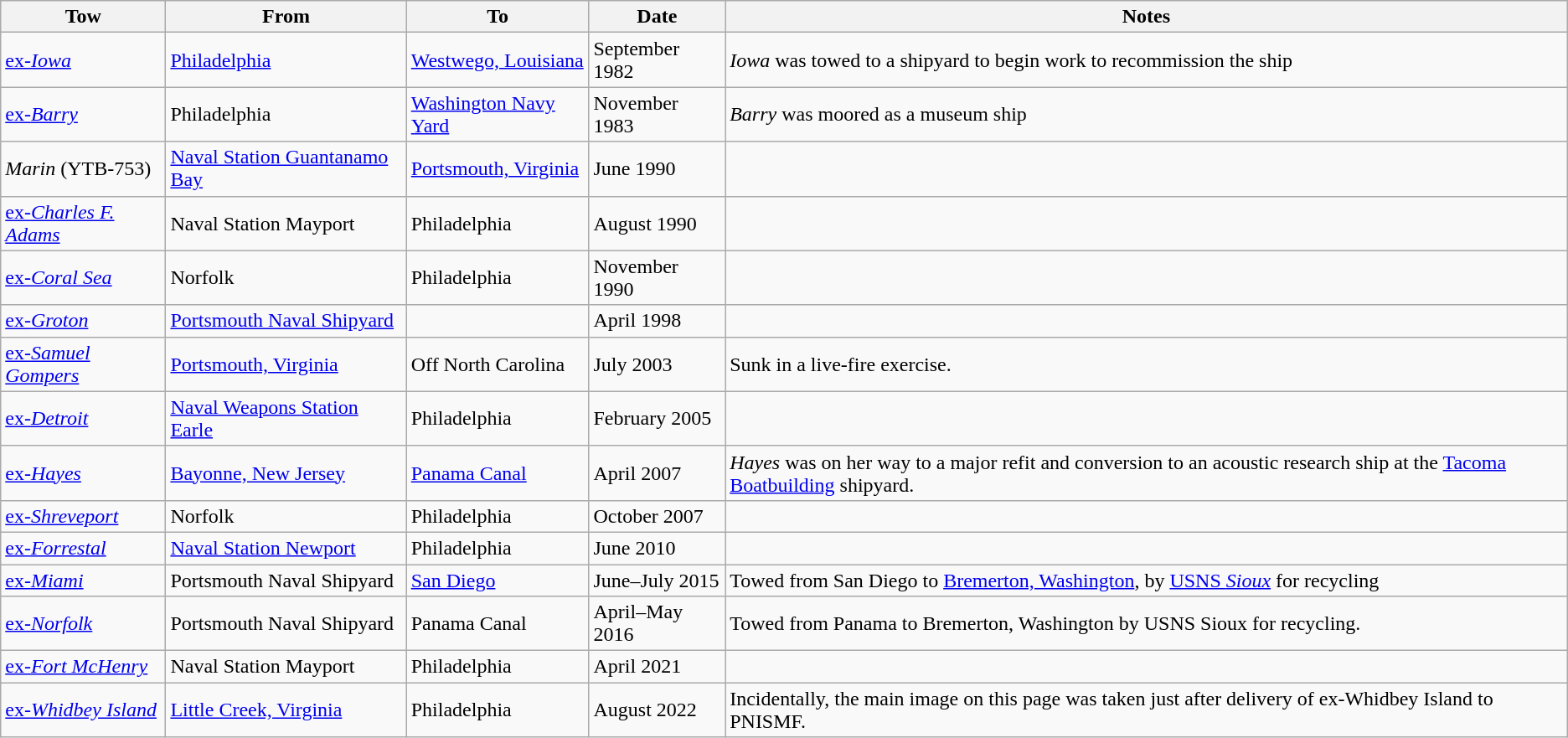<table class="wikitable">
<tr>
<th>Tow</th>
<th>From</th>
<th>To</th>
<th>Date</th>
<th>Notes</th>
</tr>
<tr>
<td><a href='#'>ex-<em>Iowa</em></a></td>
<td><a href='#'>Philadelphia</a></td>
<td><a href='#'>Westwego, Louisiana</a></td>
<td>September 1982</td>
<td><em>Iowa</em> was towed to a shipyard to begin work to recommission the ship</td>
</tr>
<tr>
<td><a href='#'>ex-<em>Barry</em></a></td>
<td>Philadelphia</td>
<td><a href='#'>Washington Navy Yard</a></td>
<td>November 1983</td>
<td><em>Barry</em> was moored as a museum ship</td>
</tr>
<tr>
<td><em>Marin</em> (YTB-753)</td>
<td><a href='#'>Naval Station Guantanamo Bay</a></td>
<td><a href='#'>Portsmouth, Virginia</a></td>
<td>June 1990</td>
<td></td>
</tr>
<tr>
<td><a href='#'>ex-<em>Charles F. Adams</em></a></td>
<td>Naval Station Mayport</td>
<td>Philadelphia</td>
<td>August 1990</td>
<td></td>
</tr>
<tr>
<td><a href='#'>ex-<em>Coral Sea</em></a></td>
<td>Norfolk</td>
<td>Philadelphia</td>
<td>November 1990</td>
<td></td>
</tr>
<tr>
<td><a href='#'>ex-<em>Groton</em></a></td>
<td><a href='#'>Portsmouth Naval Shipyard</a></td>
<td></td>
<td>April 1998</td>
<td></td>
</tr>
<tr>
<td><a href='#'>ex-<em>Samuel Gompers</em></a></td>
<td><a href='#'>Portsmouth, Virginia</a></td>
<td>Off North Carolina</td>
<td>July 2003</td>
<td>Sunk in a live-fire exercise.</td>
</tr>
<tr>
<td><a href='#'>ex-<em>Detroit</em></a></td>
<td><a href='#'>Naval Weapons Station Earle</a></td>
<td>Philadelphia</td>
<td>February 2005</td>
<td></td>
</tr>
<tr>
<td><a href='#'>ex-<em>Hayes</em></a></td>
<td><a href='#'>Bayonne, New Jersey</a></td>
<td><a href='#'>Panama Canal</a></td>
<td>April 2007</td>
<td><em>Hayes</em> was on her way to a major refit and conversion to an acoustic research ship at the <a href='#'>Tacoma Boatbuilding</a> shipyard.</td>
</tr>
<tr>
<td><a href='#'>ex-<em>Shreveport</em></a></td>
<td>Norfolk</td>
<td>Philadelphia</td>
<td>October 2007</td>
<td></td>
</tr>
<tr>
<td><a href='#'>ex-<em>Forrestal</em></a></td>
<td><a href='#'>Naval Station Newport</a></td>
<td>Philadelphia</td>
<td>June 2010</td>
<td></td>
</tr>
<tr>
<td><a href='#'>ex-<em>Miami</em></a></td>
<td>Portsmouth Naval Shipyard</td>
<td><a href='#'>San Diego</a></td>
<td>June–July 2015</td>
<td>Towed from San Diego to <a href='#'>Bremerton, Washington</a>, by <a href='#'>USNS <em>Sioux</em></a> for recycling</td>
</tr>
<tr>
<td><a href='#'>ex-<em>Norfolk</em></a></td>
<td>Portsmouth Naval Shipyard</td>
<td>Panama Canal</td>
<td>April–May 2016</td>
<td>Towed from Panama to Bremerton, Washington by USNS Sioux for recycling.</td>
</tr>
<tr>
<td><a href='#'>ex-<em>Fort McHenry</em></a></td>
<td>Naval Station Mayport</td>
<td>Philadelphia</td>
<td>April 2021</td>
<td></td>
</tr>
<tr>
<td><a href='#'>ex-<em>Whidbey Island</em></a></td>
<td><a href='#'>Little Creek, Virginia</a></td>
<td>Philadelphia</td>
<td>August 2022</td>
<td>Incidentally, the main image on this page was taken just after delivery of ex-Whidbey Island to PNISMF. </td>
</tr>
</table>
